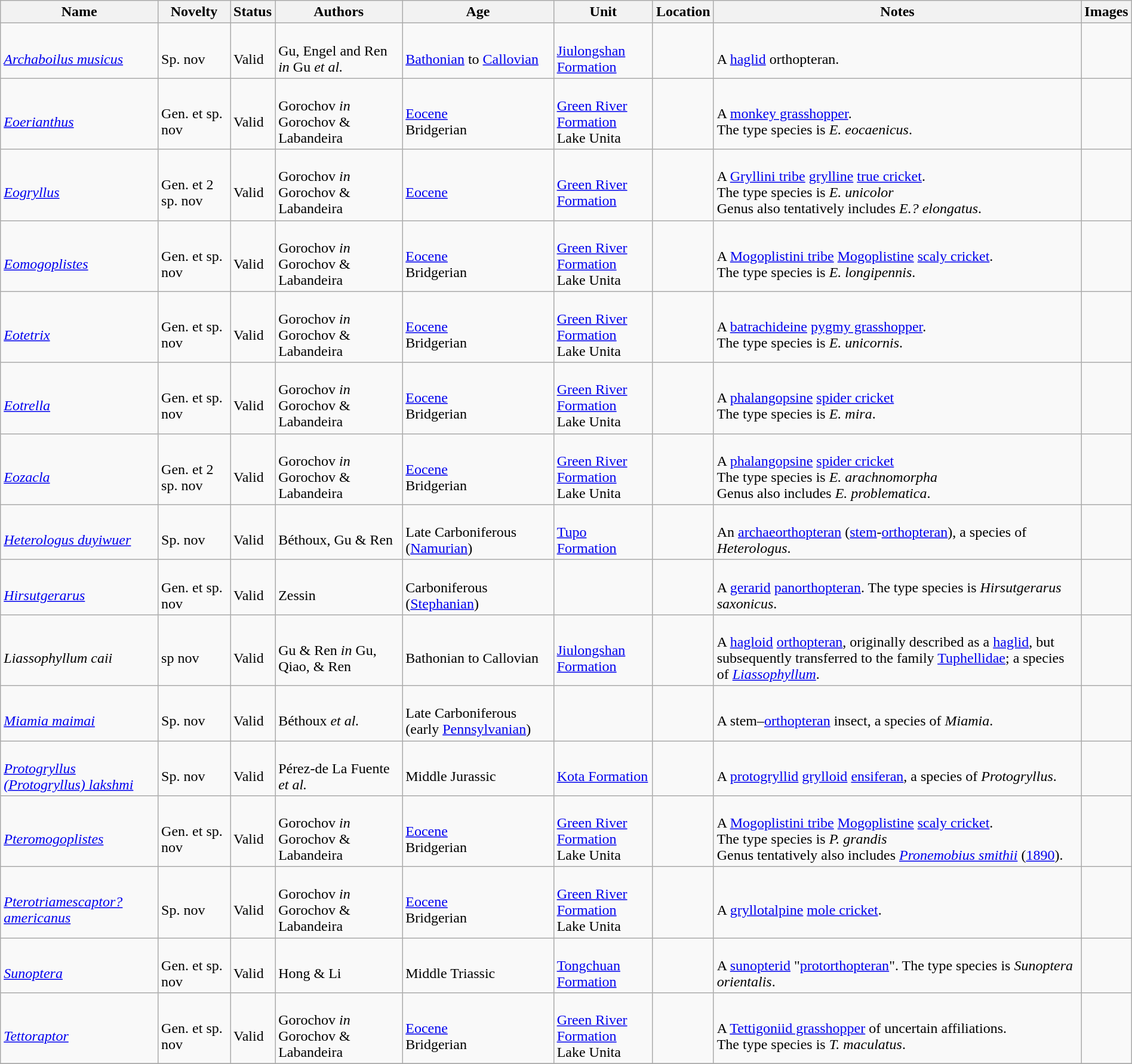<table class="wikitable sortable" align="center" width="100%">
<tr>
<th>Name</th>
<th>Novelty</th>
<th>Status</th>
<th>Authors</th>
<th>Age</th>
<th>Unit</th>
<th>Location</th>
<th>Notes</th>
<th>Images</th>
</tr>
<tr>
<td><br><em><a href='#'>Archaboilus musicus</a></em></td>
<td><br>Sp. nov</td>
<td><br>Valid</td>
<td><br>Gu, Engel and Ren <em>in</em> Gu <em>et al.</em></td>
<td><br><a href='#'>Bathonian</a> to <a href='#'>Callovian</a></td>
<td><br><a href='#'>Jiulongshan Formation</a></td>
<td><br></td>
<td><br>A <a href='#'>haglid</a> orthopteran.</td>
<td></td>
</tr>
<tr>
<td><br><em><a href='#'>Eoerianthus</a></em></td>
<td><br>Gen. et sp. nov</td>
<td><br>Valid</td>
<td><br>Gorochov <em>in</em> Gorochov & Labandeira</td>
<td><br><a href='#'>Eocene</a><br>Bridgerian</td>
<td><br><a href='#'>Green River Formation</a><br>Lake Unita</td>
<td><br><br></td>
<td><br>A <a href='#'>monkey grasshopper</a>.<br> The type species is <em>E. eocaenicus</em>.</td>
<td></td>
</tr>
<tr>
<td><br><em><a href='#'>Eogryllus</a></em></td>
<td><br>Gen. et 2 sp. nov</td>
<td><br>Valid</td>
<td><br>Gorochov <em>in</em> Gorochov & Labandeira</td>
<td><br><a href='#'>Eocene</a></td>
<td><br><a href='#'>Green River Formation</a></td>
<td><br></td>
<td><br>A <a href='#'>Gryllini tribe</a> <a href='#'>grylline</a> <a href='#'>true cricket</a>.<br> The type species is <em>E. unicolor</em><br> Genus also tentatively includes <em>E.? elongatus</em>.</td>
<td></td>
</tr>
<tr>
<td><br><em><a href='#'>Eomogoplistes</a></em></td>
<td><br>Gen. et sp. nov</td>
<td><br>Valid</td>
<td><br>Gorochov <em>in</em> Gorochov & Labandeira</td>
<td><br><a href='#'>Eocene</a><br>Bridgerian</td>
<td><br><a href='#'>Green River Formation</a><br>Lake Unita</td>
<td><br><br></td>
<td><br>A <a href='#'>Mogoplistini tribe</a> <a href='#'>Mogoplistine</a> <a href='#'>scaly cricket</a>.<br> The type species is <em>E. longipennis</em>.</td>
<td></td>
</tr>
<tr>
<td><br><em><a href='#'>Eotetrix</a></em></td>
<td><br>Gen. et sp. nov</td>
<td><br>Valid</td>
<td><br>Gorochov <em>in</em> Gorochov & Labandeira</td>
<td><br><a href='#'>Eocene</a><br>Bridgerian</td>
<td><br><a href='#'>Green River Formation</a><br>Lake Unita</td>
<td><br><br></td>
<td><br>A <a href='#'>batrachideine</a> <a href='#'>pygmy grasshopper</a>.<br> The type species is <em>E. unicornis</em>.</td>
<td></td>
</tr>
<tr>
<td><br><em><a href='#'>Eotrella</a></em></td>
<td><br>Gen. et sp. nov</td>
<td><br>Valid</td>
<td><br>Gorochov <em>in</em> Gorochov & Labandeira</td>
<td><br><a href='#'>Eocene</a><br>Bridgerian</td>
<td><br><a href='#'>Green River Formation</a><br>Lake Unita</td>
<td><br><br></td>
<td><br>A <a href='#'>phalangopsine</a> <a href='#'>spider cricket</a><br> The type species is <em>E. mira</em>.</td>
<td></td>
</tr>
<tr>
<td><br><em><a href='#'>Eozacla</a></em></td>
<td><br>Gen. et 2 sp. nov</td>
<td><br>Valid</td>
<td><br>Gorochov <em>in</em> Gorochov & Labandeira</td>
<td><br><a href='#'>Eocene</a><br>Bridgerian</td>
<td><br><a href='#'>Green River Formation</a><br>Lake Unita</td>
<td><br><br></td>
<td><br>A <a href='#'>phalangopsine</a> <a href='#'>spider cricket</a><br> The type species is <em>E. arachnomorpha</em><br> Genus also includes <em>E. problematica</em>.</td>
<td></td>
</tr>
<tr>
<td><br><em><a href='#'>Heterologus duyiwuer</a></em></td>
<td><br>Sp. nov</td>
<td><br>Valid</td>
<td><br>Béthoux, Gu & Ren</td>
<td><br>Late Carboniferous (<a href='#'>Namurian</a>)</td>
<td><br><a href='#'>Tupo Formation</a></td>
<td><br></td>
<td><br>An <a href='#'>archaeorthopteran</a> (<a href='#'>stem</a>-<a href='#'>orthopteran</a>), a species of <em>Heterologus</em>.</td>
<td></td>
</tr>
<tr>
<td><br><em><a href='#'>Hirsutgerarus</a></em></td>
<td><br>Gen. et sp. nov</td>
<td><br>Valid</td>
<td><br>Zessin</td>
<td><br>Carboniferous (<a href='#'>Stephanian</a>)</td>
<td></td>
<td><br></td>
<td><br>A <a href='#'>gerarid</a> <a href='#'>panorthopteran</a>. The type species is <em>Hirsutgerarus saxonicus</em>.</td>
<td></td>
</tr>
<tr>
<td><br><em>Liassophyllum caii</em></td>
<td><br>sp nov</td>
<td><br>Valid</td>
<td><br>Gu & Ren <em>in</em> Gu, Qiao, & Ren</td>
<td><br>Bathonian to Callovian</td>
<td><br><a href='#'>Jiulongshan Formation</a></td>
<td><br></td>
<td><br>A <a href='#'>hagloid</a> <a href='#'>orthopteran</a>, originally described as a <a href='#'>haglid</a>, but subsequently transferred to the family <a href='#'>Tuphellidae</a>; a species of <em><a href='#'>Liassophyllum</a></em>.</td>
<td></td>
</tr>
<tr>
<td><br><em><a href='#'>Miamia maimai</a></em></td>
<td><br>Sp. nov</td>
<td><br>Valid</td>
<td><br>Béthoux <em>et al.</em></td>
<td><br>Late Carboniferous (early <a href='#'>Pennsylvanian</a>)</td>
<td></td>
<td><br></td>
<td><br>A stem–<a href='#'>orthopteran</a> insect, a species of <em>Miamia</em>.</td>
<td></td>
</tr>
<tr>
<td><br><em><a href='#'>Protogryllus (Protogryllus) lakshmi</a></em></td>
<td><br>Sp. nov</td>
<td><br>Valid</td>
<td><br>Pérez-de La Fuente <em>et al.</em></td>
<td><br>Middle Jurassic</td>
<td><br><a href='#'>Kota Formation</a></td>
<td><br></td>
<td><br>A <a href='#'>protogryllid</a> <a href='#'>grylloid</a> <a href='#'>ensiferan</a>, a species of <em>Protogryllus</em>.</td>
<td></td>
</tr>
<tr>
<td><br><em><a href='#'>Pteromogoplistes</a></em></td>
<td><br>Gen. et sp. nov</td>
<td><br>Valid</td>
<td><br>Gorochov <em>in</em> Gorochov & Labandeira</td>
<td><br><a href='#'>Eocene</a><br>Bridgerian</td>
<td><br><a href='#'>Green River Formation</a><br>Lake Unita</td>
<td><br><br></td>
<td><br>A <a href='#'>Mogoplistini tribe</a> <a href='#'>Mogoplistine</a> <a href='#'>scaly cricket</a>.<br> The type species is <em>P. grandis</em><br>Genus tentatively also includes <em><a href='#'>Pronemobius smithii</a></em> (<a href='#'>1890</a>).</td>
<td></td>
</tr>
<tr>
<td><br><em><a href='#'>Pterotriamescaptor? americanus</a></em></td>
<td><br>Sp. nov</td>
<td><br>Valid</td>
<td><br>Gorochov <em>in</em> Gorochov & Labandeira</td>
<td><br><a href='#'>Eocene</a><br>Bridgerian</td>
<td><br><a href='#'>Green River Formation</a><br>Lake Unita</td>
<td><br><br></td>
<td><br>A <a href='#'>gryllotalpine</a> <a href='#'>mole cricket</a>.</td>
<td></td>
</tr>
<tr>
<td><br><em><a href='#'>Sunoptera</a></em></td>
<td><br>Gen. et sp. nov</td>
<td><br>Valid</td>
<td><br>Hong & Li</td>
<td><br>Middle Triassic</td>
<td><br><a href='#'>Tongchuan Formation</a></td>
<td><br></td>
<td><br>A <a href='#'>sunopterid</a> "<a href='#'>protorthopteran</a>". The type species is <em>Sunoptera orientalis</em>.</td>
<td></td>
</tr>
<tr>
<td><br><em><a href='#'>Tettoraptor</a></em></td>
<td><br>Gen. et sp. nov</td>
<td><br>Valid</td>
<td><br>Gorochov <em>in</em> Gorochov & Labandeira</td>
<td><br><a href='#'>Eocene</a><br>Bridgerian</td>
<td><br><a href='#'>Green River Formation</a><br>Lake Unita</td>
<td><br><br></td>
<td><br>A <a href='#'>Tettigoniid grasshopper</a> of uncertain affiliations.<br> The type species is <em>T. maculatus</em>.</td>
<td></td>
</tr>
<tr>
</tr>
</table>
